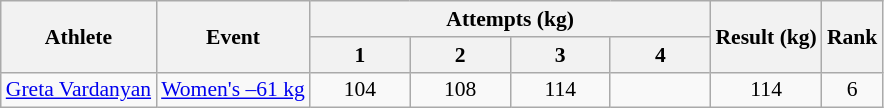<table class=wikitable style="font-size:90%">
<tr>
<th rowspan=2>Athlete</th>
<th rowspan=2>Event</th>
<th colspan=4>Attempts (kg)</th>
<th rowspan=2>Result (kg)</th>
<th rowspan=2>Rank</th>
</tr>
<tr>
<th width="60">1</th>
<th width="60">2</th>
<th width="60">3</th>
<th width="60">4</th>
</tr>
<tr align=center>
<td align=left><a href='#'>Greta Vardanyan</a></td>
<td align=left><a href='#'>Women's –61 kg</a></td>
<td>104</td>
<td>108</td>
<td>114</td>
<td></td>
<td>114</td>
<td>6</td>
</tr>
</table>
